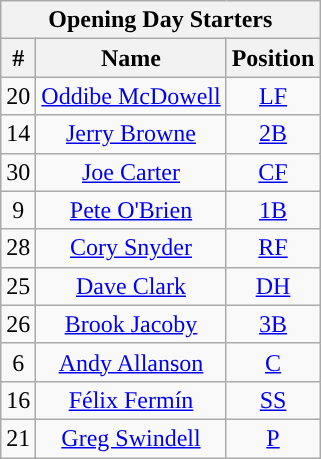<table class="wikitable" style="text-align:center">
<tr>
<th colspan="3">Opening Day Starters</th>
</tr>
<tr>
<th>#</th>
<th>Name</th>
<th>Position</th>
</tr>
<tr>
<td>20</td>
<td><a href='#'>Oddibe McDowell</a></td>
<td><a href='#'>LF</a></td>
</tr>
<tr>
<td>14</td>
<td><a href='#'>Jerry Browne</a></td>
<td><a href='#'>2B</a></td>
</tr>
<tr>
<td>30</td>
<td><a href='#'>Joe Carter</a></td>
<td><a href='#'>CF</a></td>
</tr>
<tr>
<td>9</td>
<td><a href='#'>Pete O'Brien</a></td>
<td><a href='#'>1B</a></td>
</tr>
<tr>
<td>28</td>
<td><a href='#'>Cory Snyder</a></td>
<td><a href='#'>RF</a></td>
</tr>
<tr>
<td>25</td>
<td><a href='#'>Dave Clark</a></td>
<td><a href='#'>DH</a></td>
</tr>
<tr>
<td>26</td>
<td><a href='#'>Brook Jacoby</a></td>
<td><a href='#'>3B</a></td>
</tr>
<tr>
<td>6</td>
<td><a href='#'>Andy Allanson</a></td>
<td><a href='#'>C</a></td>
</tr>
<tr>
<td>16</td>
<td><a href='#'>Félix Fermín</a></td>
<td><a href='#'>SS</a></td>
</tr>
<tr>
<td>21</td>
<td><a href='#'>Greg Swindell</a></td>
<td><a href='#'>P</a></td>
</tr>
</table>
